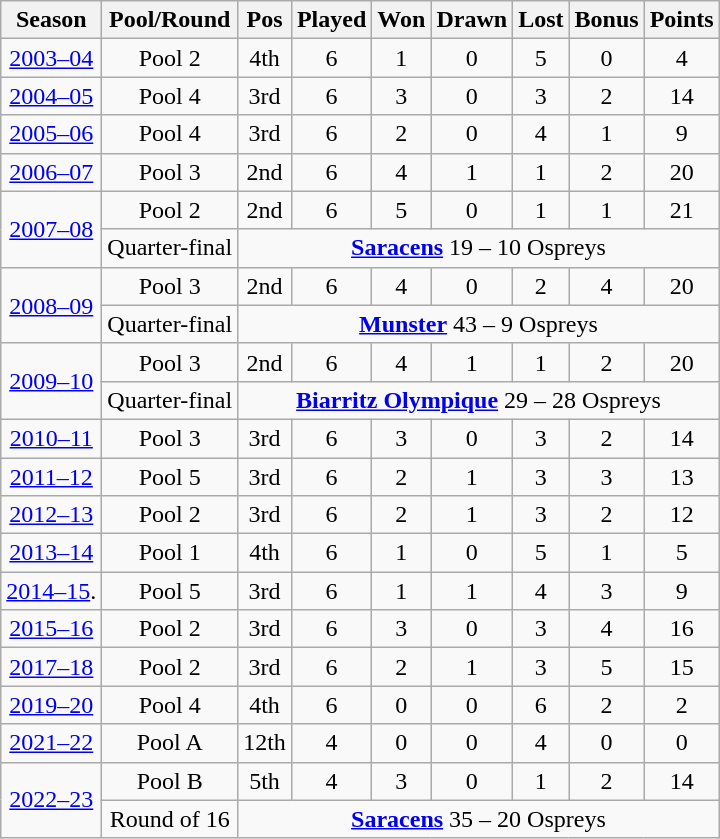<table class="wikitable" style="text-align:center">
<tr>
<th>Season</th>
<th>Pool/Round</th>
<th>Pos</th>
<th>Played</th>
<th>Won</th>
<th>Drawn</th>
<th>Lost</th>
<th>Bonus</th>
<th>Points</th>
</tr>
<tr>
<td><a href='#'>2003–04</a></td>
<td>Pool 2</td>
<td>4th</td>
<td>6</td>
<td>1</td>
<td>0</td>
<td>5</td>
<td>0</td>
<td>4</td>
</tr>
<tr>
<td><a href='#'>2004–05</a></td>
<td>Pool 4</td>
<td>3rd</td>
<td>6</td>
<td>3</td>
<td>0</td>
<td>3</td>
<td>2</td>
<td>14</td>
</tr>
<tr>
<td><a href='#'>2005–06</a></td>
<td>Pool 4</td>
<td>3rd</td>
<td>6</td>
<td>2</td>
<td>0</td>
<td>4</td>
<td>1</td>
<td>9</td>
</tr>
<tr>
<td><a href='#'>2006–07</a></td>
<td>Pool 3</td>
<td>2nd</td>
<td>6</td>
<td>4</td>
<td>1</td>
<td>1</td>
<td>2</td>
<td>20</td>
</tr>
<tr>
<td rowspan="2"><a href='#'>2007–08</a></td>
<td>Pool 2</td>
<td>2nd</td>
<td>6</td>
<td>5</td>
<td>0</td>
<td>1</td>
<td>1</td>
<td>21</td>
</tr>
<tr>
<td>Quarter-final</td>
<td colspan="8"><strong><a href='#'>Saracens</a></strong> 19 – 10 Ospreys</td>
</tr>
<tr>
<td rowspan="2"><a href='#'>2008–09</a></td>
<td>Pool 3</td>
<td>2nd</td>
<td>6</td>
<td>4</td>
<td>0</td>
<td>2</td>
<td>4</td>
<td>20</td>
</tr>
<tr>
<td>Quarter-final</td>
<td colspan="8"><strong><a href='#'>Munster</a></strong> 43 – 9 Ospreys</td>
</tr>
<tr>
<td rowspan="2"><a href='#'>2009–10</a></td>
<td>Pool 3</td>
<td>2nd</td>
<td>6</td>
<td>4</td>
<td>1</td>
<td>1</td>
<td>2</td>
<td>20</td>
</tr>
<tr>
<td>Quarter-final</td>
<td colspan="8"><strong><a href='#'>Biarritz Olympique</a></strong> 29 – 28 Ospreys</td>
</tr>
<tr>
<td><a href='#'>2010–11</a></td>
<td>Pool 3</td>
<td>3rd</td>
<td>6</td>
<td>3</td>
<td>0</td>
<td>3</td>
<td>2</td>
<td>14</td>
</tr>
<tr>
<td><a href='#'>2011–12</a></td>
<td>Pool 5</td>
<td>3rd</td>
<td>6</td>
<td>2</td>
<td>1</td>
<td>3</td>
<td>3</td>
<td>13</td>
</tr>
<tr>
<td><a href='#'>2012–13</a></td>
<td>Pool 2</td>
<td>3rd</td>
<td>6</td>
<td>2</td>
<td>1</td>
<td>3</td>
<td>2</td>
<td>12</td>
</tr>
<tr>
<td><a href='#'>2013–14</a></td>
<td>Pool 1</td>
<td>4th</td>
<td>6</td>
<td>1</td>
<td>0</td>
<td>5</td>
<td>1</td>
<td>5</td>
</tr>
<tr>
<td><a href='#'>2014–15</a>.</td>
<td>Pool 5</td>
<td>3rd</td>
<td>6</td>
<td>1</td>
<td>1</td>
<td>4</td>
<td>3</td>
<td>9</td>
</tr>
<tr>
<td><a href='#'>2015–16</a></td>
<td>Pool 2</td>
<td>3rd</td>
<td>6</td>
<td>3</td>
<td>0</td>
<td>3</td>
<td>4</td>
<td>16</td>
</tr>
<tr>
<td><a href='#'>2017–18</a></td>
<td>Pool 2</td>
<td>3rd</td>
<td>6</td>
<td>2</td>
<td>1</td>
<td>3</td>
<td>5</td>
<td>15</td>
</tr>
<tr>
<td><a href='#'>2019–20</a></td>
<td>Pool 4</td>
<td>4th</td>
<td>6</td>
<td>0</td>
<td>0</td>
<td>6</td>
<td>2</td>
<td>2</td>
</tr>
<tr>
<td><a href='#'>2021–22</a></td>
<td>Pool A</td>
<td>12th</td>
<td>4</td>
<td>0</td>
<td>0</td>
<td>4</td>
<td>0</td>
<td>0</td>
</tr>
<tr>
<td rowspan="2"><a href='#'>2022–23</a></td>
<td>Pool B</td>
<td>5th</td>
<td>4</td>
<td>3</td>
<td>0</td>
<td>1</td>
<td>2</td>
<td>14</td>
</tr>
<tr>
<td>Round of 16</td>
<td colspan="8"><strong><a href='#'>Saracens</a></strong> 35 – 20 Ospreys</td>
</tr>
</table>
